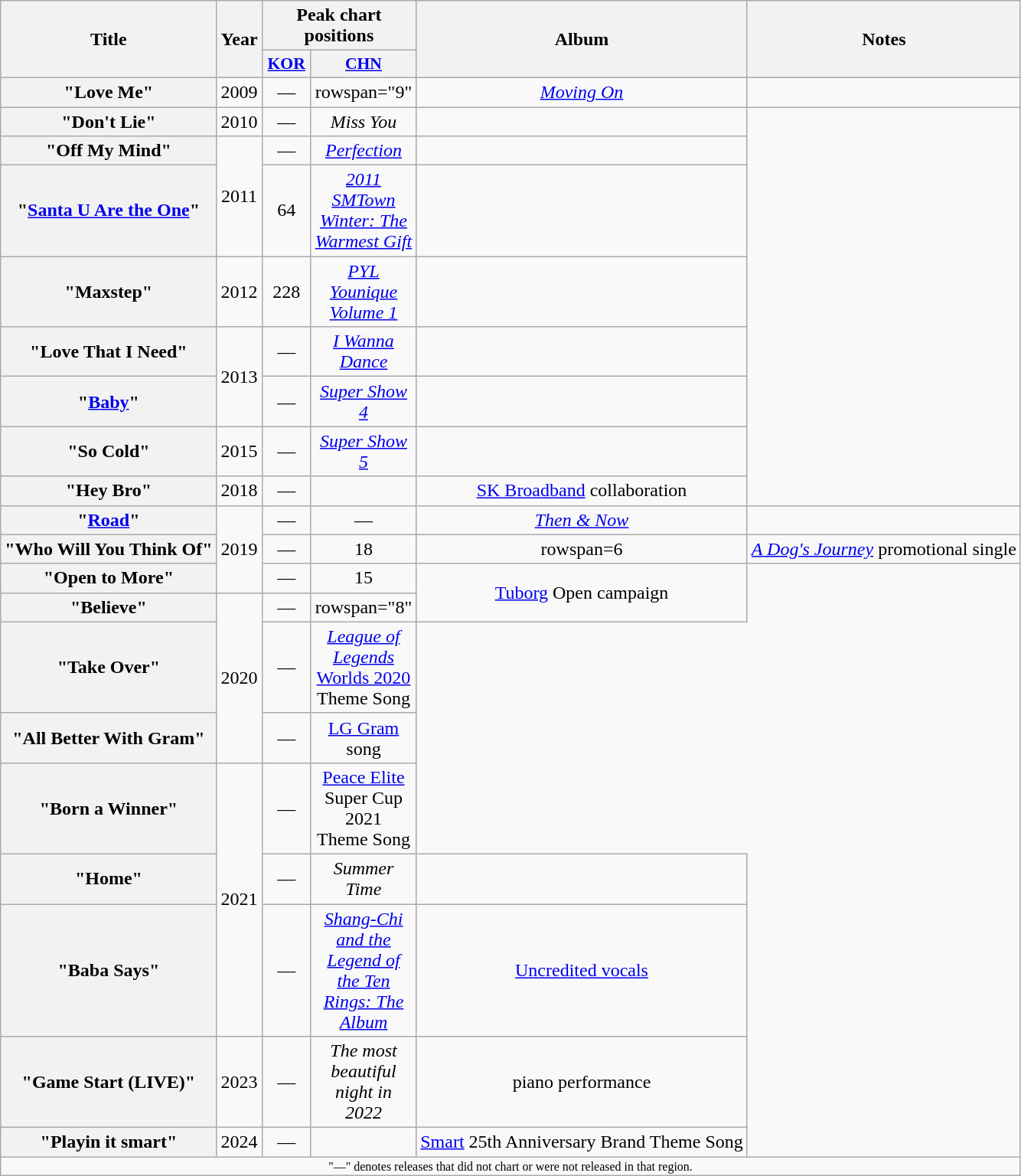<table class="wikitable plainrowheaders" style="text-align:center;">
<tr>
<th rowspan="2">Title</th>
<th rowspan="2">Year</th>
<th colspan="2">Peak chart positions</th>
<th rowspan="2">Album</th>
<th rowspan="2">Notes</th>
</tr>
<tr>
<th style="width:2.5em;font-size:90%;"><a href='#'>KOR</a><br></th>
<th style="width:2.5em;font-size:90%;"><a href='#'>CHN</a><br></th>
</tr>
<tr>
<th scope="row">"Love Me" </th>
<td>2009</td>
<td>—</td>
<td>rowspan="9" </td>
<td><em><a href='#'>Moving On</a></em></td>
<td></td>
</tr>
<tr>
<th scope="row">"Don't Lie" </th>
<td>2010</td>
<td>—</td>
<td><em>Miss You</em></td>
<td></td>
</tr>
<tr>
<th scope="row">"Off My Mind" </th>
<td rowspan=2>2011</td>
<td>—</td>
<td><em><a href='#'>Perfection</a></em></td>
<td></td>
</tr>
<tr>
<th scope="row">"<a href='#'>Santa U Are the One</a>" </th>
<td>64</td>
<td><em><a href='#'>2011 SMTown<br>Winter: The Warmest Gift</a></em></td>
<td></td>
</tr>
<tr>
<th scope="row">"Maxstep" </th>
<td>2012</td>
<td>228</td>
<td><em><a href='#'>PYL Younique Volume 1</a></em></td>
<td></td>
</tr>
<tr>
<th scope="row">"Love That I Need" </th>
<td rowspan=2>2013</td>
<td>—</td>
<td><em><a href='#'>I Wanna Dance</a></em></td>
<td></td>
</tr>
<tr>
<th scope="row">"<a href='#'>Baby</a>"</th>
<td>—</td>
<td><em><a href='#'>Super Show 4</a></em></td>
<td></td>
</tr>
<tr>
<th scope="row">"So Cold" </th>
<td>2015</td>
<td>—</td>
<td><em><a href='#'>Super Show 5</a></em></td>
<td></td>
</tr>
<tr>
<th scope=row>"Hey Bro"</th>
<td>2018</td>
<td>—</td>
<td></td>
<td><a href='#'>SK Broadband</a> collaboration</td>
</tr>
<tr>
<th scope=row>"<a href='#'>Road</a>" </th>
<td rowspan="3">2019</td>
<td>—</td>
<td>—</td>
<td><em><a href='#'>Then & Now</a></em></td>
<td></td>
</tr>
<tr>
<th scope="row">"Who Will You Think Of" </th>
<td>—</td>
<td>18</td>
<td>rowspan=6 </td>
<td><em><a href='#'>A Dog's Journey</a></em> promotional single</td>
</tr>
<tr>
<th scope=row>"Open to More" </th>
<td>—</td>
<td>15</td>
<td rowspan="2"><a href='#'>Tuborg</a> Open campaign</td>
</tr>
<tr>
<th scope=row>"Believe" </th>
<td rowspan="3">2020</td>
<td>—</td>
<td>rowspan="8" </td>
</tr>
<tr>
<th scope="row">"Take Over" </th>
<td>—</td>
<td><a href='#'><em>League of Legends</em> Worlds 2020</a><br>Theme Song</td>
</tr>
<tr>
<th scope="row">"All Better With Gram"</th>
<td>—</td>
<td><a href='#'>LG Gram</a> song</td>
</tr>
<tr>
<th scope="row">"Born a Winner"</th>
<td rowspan=3>2021</td>
<td>—</td>
<td><a href='#'>Peace Elite</a> Super Cup 2021<br>Theme Song</td>
</tr>
<tr>
<th scope="row">"Home" </th>
<td>—</td>
<td><em>Summer Time</em></td>
<td></td>
</tr>
<tr>
<th scope="row">"Baba Says" </th>
<td>—</td>
<td><em><a href='#'>Shang-Chi and the Legend of<br>the Ten Rings: The Album</a></em></td>
<td><a href='#'>Uncredited vocals</a></td>
</tr>
<tr>
<th scope="row">"Game Start (LIVE)" </th>
<td>2023</td>
<td>—</td>
<td><em>The most beautiful night in 2022</em></td>
<td>piano performance</td>
</tr>
<tr>
<th scope="row">"Playin it smart"</th>
<td>2024</td>
<td>—</td>
<td></td>
<td><a href='#'>Smart</a> 25th Anniversary Brand Theme Song</td>
</tr>
<tr>
<td colspan="7" style="font-size:8pt;">"—" denotes releases that did not chart or were not released in that region.</td>
</tr>
</table>
